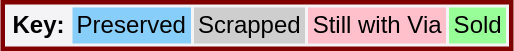<table cellpadding="3" style="margin:3px; border:3px solid #800000; rules: 1px solid black; background:#f4f4f7; font-family: Arial,Helvetica,sans-serif">
<tr>
<th>Key:</th>
<td bgcolor=#87cefa>Preserved</td>
<td bgcolor=#cecece>Scrapped</td>
<td bgcolor=#ffc0cb>Still with Via</td>
<td bgcolor=#98ff98>Sold</td>
</tr>
</table>
